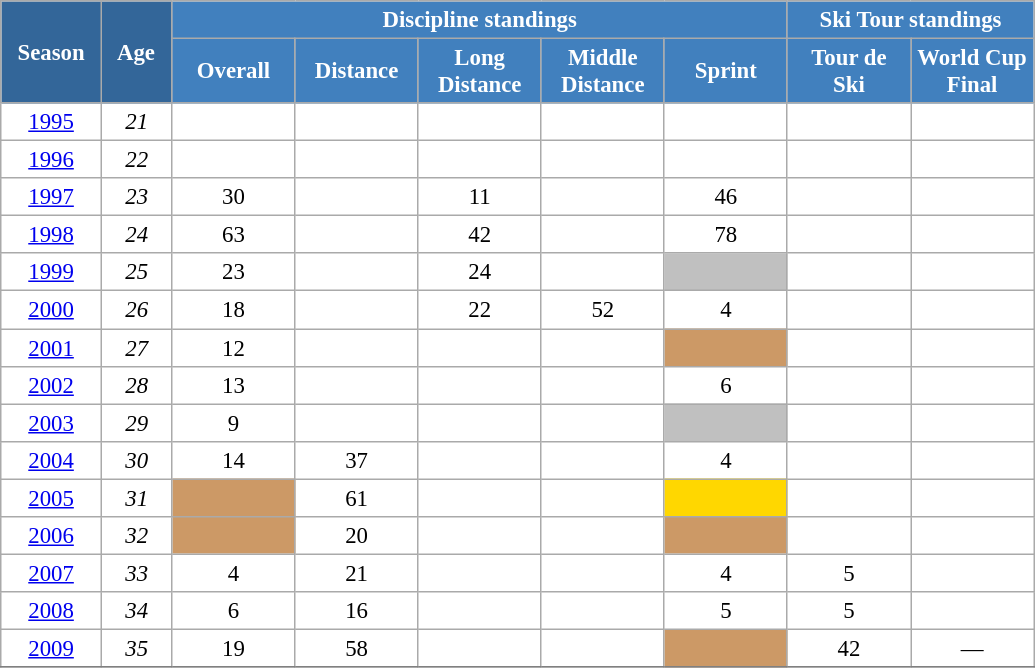<table class="wikitable" style="font-size:95%; text-align:center; border:grey solid 1px; border-collapse:collapse; background:#ffffff;">
<tr>
<th style="background-color:#369; color:white; width:60px;" rowspan="2"> Season </th>
<th style="background-color:#369; color:white; width:40px;" rowspan="2"> Age </th>
<th style="background-color:#4180be; color:white;" colspan="5">Discipline standings</th>
<th style="background-color:#4180be; color:white;" colspan="2">Ski Tour standings</th>
</tr>
<tr>
<th style="background-color:#4180be; color:white; width:75px;">Overall</th>
<th style="background-color:#4180be; color:white; width:75px;">Distance</th>
<th style="background-color:#4180be; color:white; width:75px;">Long Distance</th>
<th style="background-color:#4180be; color:white; width:75px;">Middle Distance</th>
<th style="background-color:#4180be; color:white; width:75px;">Sprint</th>
<th style="background-color:#4180be; color:white; width:75px;">Tour de<br>Ski</th>
<th style="background-color:#4180be; color:white; width:75px;">World Cup<br>Final</th>
</tr>
<tr>
<td><a href='#'>1995</a></td>
<td><em>21</em></td>
<td></td>
<td></td>
<td></td>
<td></td>
<td></td>
<td></td>
<td></td>
</tr>
<tr>
<td><a href='#'>1996</a></td>
<td><em>22</em></td>
<td></td>
<td></td>
<td></td>
<td></td>
<td></td>
<td></td>
<td></td>
</tr>
<tr>
<td><a href='#'>1997</a></td>
<td><em>23</em></td>
<td>30</td>
<td></td>
<td>11</td>
<td></td>
<td>46</td>
<td></td>
<td></td>
</tr>
<tr>
<td><a href='#'>1998</a></td>
<td><em>24</em></td>
<td>63</td>
<td></td>
<td>42</td>
<td></td>
<td>78</td>
<td></td>
<td></td>
</tr>
<tr>
<td><a href='#'>1999</a></td>
<td><em>25</em></td>
<td>23</td>
<td></td>
<td>24</td>
<td></td>
<td style="background:silver;"></td>
<td></td>
<td></td>
</tr>
<tr>
<td><a href='#'>2000</a></td>
<td><em>26</em></td>
<td>18</td>
<td></td>
<td>22</td>
<td>52</td>
<td>4</td>
<td></td>
<td></td>
</tr>
<tr>
<td><a href='#'>2001</a></td>
<td><em>27</em></td>
<td>12</td>
<td></td>
<td></td>
<td></td>
<td style="background:#c96;"></td>
<td></td>
<td></td>
</tr>
<tr>
<td><a href='#'>2002</a></td>
<td><em>28</em></td>
<td>13</td>
<td></td>
<td></td>
<td></td>
<td>6</td>
<td></td>
<td></td>
</tr>
<tr>
<td><a href='#'>2003</a></td>
<td><em>29</em></td>
<td>9</td>
<td></td>
<td></td>
<td></td>
<td style="background:silver;"></td>
<td></td>
<td></td>
</tr>
<tr>
<td><a href='#'>2004</a></td>
<td><em>30</em></td>
<td>14</td>
<td>37</td>
<td></td>
<td></td>
<td>4</td>
<td></td>
<td></td>
</tr>
<tr>
<td><a href='#'>2005</a></td>
<td><em>31</em></td>
<td style="background:#c96;"></td>
<td>61</td>
<td></td>
<td></td>
<td style="background:gold;"></td>
<td></td>
<td></td>
</tr>
<tr>
<td><a href='#'>2006</a></td>
<td><em>32</em></td>
<td style="background:#c96;"></td>
<td>20</td>
<td></td>
<td></td>
<td style="background:#c96;"></td>
<td></td>
<td></td>
</tr>
<tr>
<td><a href='#'>2007</a></td>
<td><em>33</em></td>
<td>4</td>
<td>21</td>
<td></td>
<td></td>
<td>4</td>
<td>5</td>
<td></td>
</tr>
<tr>
<td><a href='#'>2008</a></td>
<td><em>34</em></td>
<td>6</td>
<td>16</td>
<td></td>
<td></td>
<td>5</td>
<td>5</td>
<td></td>
</tr>
<tr>
<td><a href='#'>2009</a></td>
<td><em>35</em></td>
<td>19</td>
<td>58</td>
<td></td>
<td></td>
<td style="background:#c96;"></td>
<td>42</td>
<td>—</td>
</tr>
<tr>
</tr>
</table>
